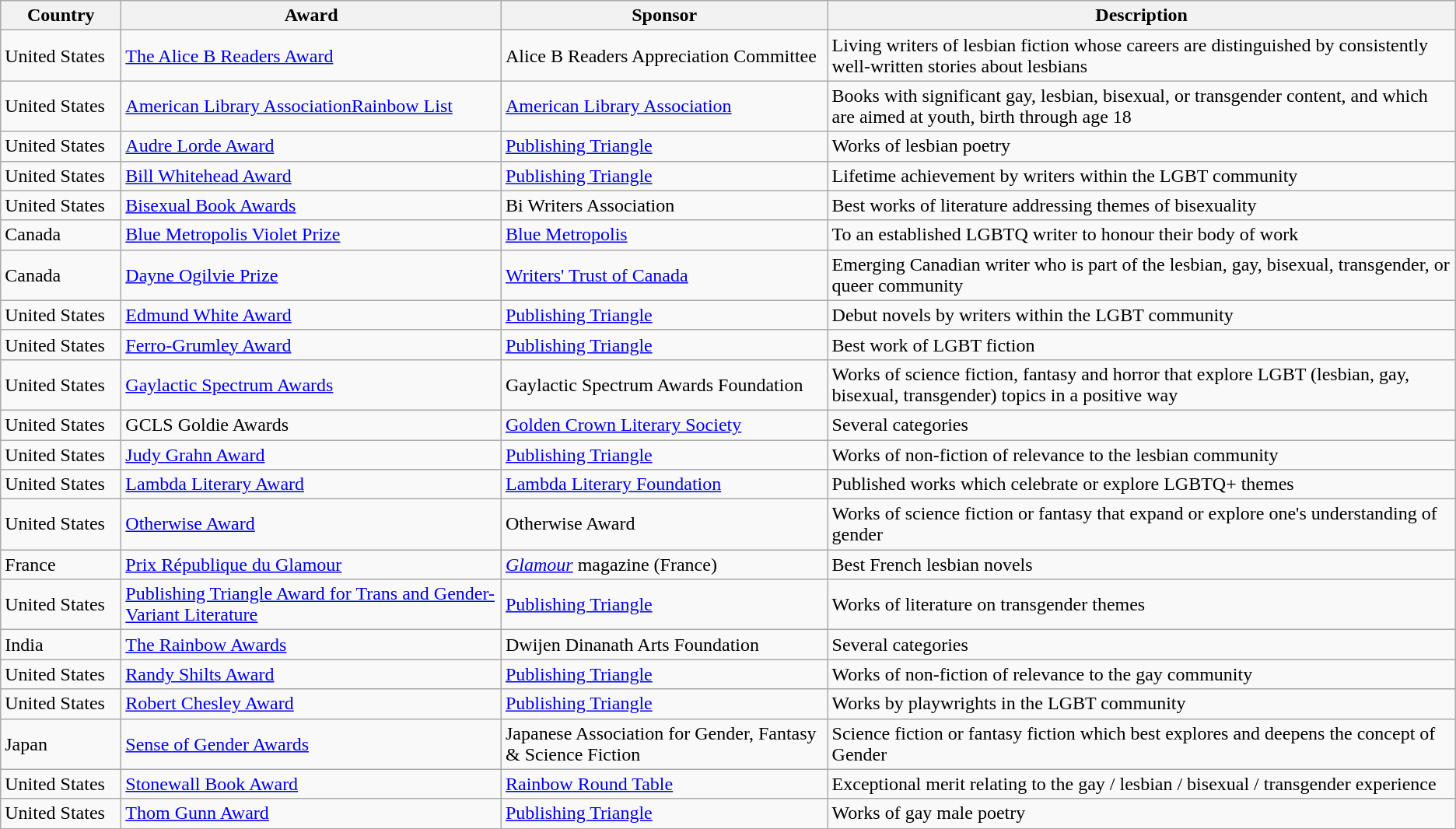<table class="wikitable sortable">
<tr>
<th style="width:6em;">Country</th>
<th>Award</th>
<th>Sponsor</th>
<th>Description</th>
</tr>
<tr>
<td>United States</td>
<td><a href='#'>The Alice B Readers Award</a></td>
<td>Alice B Readers Appreciation Committee</td>
<td>Living writers of lesbian fiction whose careers are distinguished by consistently well-written stories about lesbians</td>
</tr>
<tr>
<td>United States</td>
<td><a href='#'>American Library Association</a><a href='#'>Rainbow List</a></td>
<td><a href='#'>American Library Association</a></td>
<td>Books with significant gay, lesbian, bisexual, or transgender content, and which are aimed at youth, birth through age 18</td>
</tr>
<tr>
<td>United States</td>
<td><a href='#'>Audre Lorde Award</a></td>
<td><a href='#'>Publishing Triangle</a></td>
<td>Works of lesbian poetry</td>
</tr>
<tr>
<td>United States</td>
<td><a href='#'>Bill Whitehead Award</a></td>
<td><a href='#'>Publishing Triangle</a></td>
<td>Lifetime achievement by writers within the LGBT community</td>
</tr>
<tr>
<td>United States</td>
<td><a href='#'>Bisexual Book Awards</a></td>
<td>Bi Writers Association</td>
<td>Best works of literature addressing themes of bisexuality</td>
</tr>
<tr>
<td>Canada</td>
<td><a href='#'>Blue Metropolis Violet Prize</a></td>
<td><a href='#'>Blue Metropolis</a></td>
<td>To an established LGBTQ writer to honour their body of work</td>
</tr>
<tr>
<td>Canada</td>
<td><a href='#'>Dayne Ogilvie Prize</a></td>
<td><a href='#'>Writers' Trust of Canada</a></td>
<td>Emerging Canadian writer who is part of the lesbian, gay, bisexual, transgender, or queer community</td>
</tr>
<tr>
<td>United States</td>
<td><a href='#'>Edmund White Award</a></td>
<td><a href='#'>Publishing Triangle</a></td>
<td>Debut novels by writers within the LGBT community</td>
</tr>
<tr>
<td>United States</td>
<td><a href='#'>Ferro-Grumley Award</a></td>
<td><a href='#'>Publishing Triangle</a></td>
<td>Best work of LGBT fiction</td>
</tr>
<tr>
<td>United States</td>
<td><a href='#'>Gaylactic Spectrum Awards</a></td>
<td>Gaylactic Spectrum Awards Foundation</td>
<td>Works of science fiction, fantasy and horror that explore LGBT (lesbian, gay, bisexual, transgender) topics in a positive way</td>
</tr>
<tr>
<td>United States</td>
<td>GCLS Goldie Awards</td>
<td><a href='#'>Golden Crown Literary Society</a></td>
<td>Several categories</td>
</tr>
<tr>
<td>United States</td>
<td><a href='#'>Judy Grahn Award</a></td>
<td><a href='#'>Publishing Triangle</a></td>
<td>Works of non-fiction of relevance to the lesbian community</td>
</tr>
<tr>
<td>United States</td>
<td><a href='#'>Lambda Literary Award</a></td>
<td><a href='#'>Lambda Literary Foundation</a></td>
<td>Published works which celebrate or explore LGBTQ+ themes</td>
</tr>
<tr>
<td>United States</td>
<td><a href='#'>Otherwise Award</a></td>
<td>Otherwise Award</td>
<td>Works of science fiction or fantasy that expand or explore one's understanding of gender</td>
</tr>
<tr>
<td>France</td>
<td><a href='#'>Prix République du Glamour</a></td>
<td><em><a href='#'>Glamour</a></em> magazine (France)</td>
<td>Best French lesbian novels</td>
</tr>
<tr>
<td>United States</td>
<td><a href='#'>Publishing Triangle Award for Trans and Gender-Variant Literature</a></td>
<td><a href='#'>Publishing Triangle</a></td>
<td>Works of literature on transgender themes</td>
</tr>
<tr>
<td>India</td>
<td><a href='#'>The Rainbow Awards</a></td>
<td>Dwijen Dinanath Arts Foundation</td>
<td>Several categories</td>
</tr>
<tr>
<td>United States</td>
<td><a href='#'>Randy Shilts Award</a></td>
<td><a href='#'>Publishing Triangle</a></td>
<td>Works of non-fiction of relevance to the gay community</td>
</tr>
<tr>
<td>United States</td>
<td><a href='#'>Robert Chesley Award</a></td>
<td><a href='#'>Publishing Triangle</a></td>
<td>Works by playwrights in the LGBT community</td>
</tr>
<tr>
<td>Japan</td>
<td><a href='#'>Sense of Gender Awards</a></td>
<td>Japanese Association for Gender, Fantasy & Science Fiction</td>
<td>Science fiction or fantasy fiction which best explores and deepens the concept of Gender</td>
</tr>
<tr>
<td>United States</td>
<td><a href='#'>Stonewall Book Award</a></td>
<td><a href='#'>Rainbow Round Table</a></td>
<td>Exceptional merit relating to the gay / lesbian / bisexual / transgender experience</td>
</tr>
<tr>
<td>United States</td>
<td><a href='#'>Thom Gunn Award</a></td>
<td><a href='#'>Publishing Triangle</a></td>
<td>Works of gay male poetry</td>
</tr>
</table>
